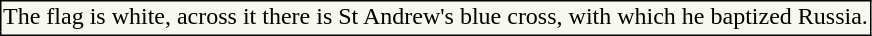<table style="font-family:Academy Old; font-size:1.0em; border-color:#000000; border-width:1px; border-style:solid; border-collapse:collapse; background-color:#F8F8EF; text-align:left">
<tr>
<td>The flag is white, across it there is St Andrew's blue cross, with which he baptized Russia.</td>
</tr>
<tr>
<td></td>
</tr>
<tr>
</tr>
</table>
